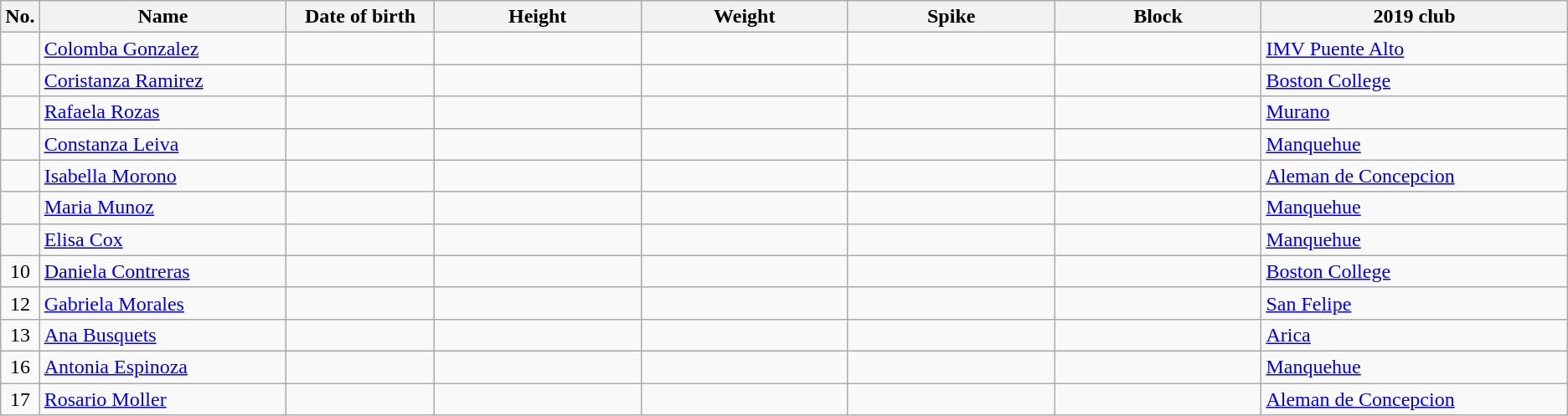<table class="wikitable sortable" style="text-align:center;">
<tr>
<th>No.</th>
<th style="width:12em">Name</th>
<th style="width:7em">Date of birth</th>
<th style="width:10em">Height</th>
<th style="width:10em">Weight</th>
<th style="width:10em">Spike</th>
<th style="width:10em">Block</th>
<th style="width:15em">2019 club</th>
</tr>
<tr>
<td></td>
<td align=left><a href='#'>Colomba Gonzalez</a></td>
<td align=right></td>
<td></td>
<td></td>
<td></td>
<td></td>
<td align=left> <a href='#'>IMV Puente Alto</a></td>
</tr>
<tr>
<td></td>
<td align=left><a href='#'>Coristanza Ramirez</a></td>
<td align=right></td>
<td></td>
<td></td>
<td></td>
<td></td>
<td align=left> <a href='#'>Boston College</a></td>
</tr>
<tr>
<td></td>
<td align=left><a href='#'>Rafaela Rozas</a></td>
<td align=right></td>
<td></td>
<td></td>
<td></td>
<td></td>
<td align=left> <a href='#'>Murano</a></td>
</tr>
<tr>
<td></td>
<td align=left><a href='#'>Constanza Leiva</a></td>
<td align=right></td>
<td></td>
<td></td>
<td></td>
<td></td>
<td align=left> <a href='#'>Manquehue</a></td>
</tr>
<tr>
<td></td>
<td align=left><a href='#'>Isabella Morono</a></td>
<td align=right></td>
<td></td>
<td></td>
<td></td>
<td></td>
<td align=left> <a href='#'>Aleman de Concepcion</a></td>
</tr>
<tr>
<td></td>
<td align=left><a href='#'>Maria Munoz</a></td>
<td align=right></td>
<td></td>
<td></td>
<td></td>
<td></td>
<td align=left> <a href='#'>Manquehue</a></td>
</tr>
<tr>
<td></td>
<td align=left><a href='#'>Elisa Cox</a></td>
<td align=right></td>
<td></td>
<td></td>
<td></td>
<td></td>
<td align=left> <a href='#'>Manquehue</a></td>
</tr>
<tr>
<td>10</td>
<td align=left><a href='#'>Daniela Contreras</a></td>
<td align=right></td>
<td></td>
<td></td>
<td></td>
<td></td>
<td align=left> <a href='#'>Boston College</a></td>
</tr>
<tr>
<td>12</td>
<td align=left><a href='#'>Gabriela Morales</a></td>
<td align=right></td>
<td></td>
<td></td>
<td></td>
<td></td>
<td align=left> <a href='#'>San Felipe</a></td>
</tr>
<tr>
<td>13</td>
<td align=left><a href='#'>Ana Busquets</a></td>
<td align=right></td>
<td></td>
<td></td>
<td></td>
<td></td>
<td align=left> <a href='#'>Arica</a></td>
</tr>
<tr>
<td>16</td>
<td align=left><a href='#'>Antonia Espinoza</a></td>
<td align=right></td>
<td></td>
<td></td>
<td></td>
<td></td>
<td align=left> <a href='#'>Manquehue</a></td>
</tr>
<tr>
<td>17</td>
<td align=left><a href='#'>Rosario Moller</a></td>
<td align=right></td>
<td></td>
<td></td>
<td></td>
<td></td>
<td align=left> <a href='#'>Aleman de Concepcion</a></td>
</tr>
</table>
